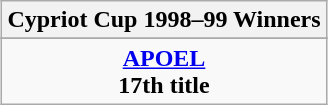<table class="wikitable" style="text-align:center;margin: 0 auto;">
<tr>
<th>Cypriot Cup 1998–99 Winners</th>
</tr>
<tr>
</tr>
<tr>
<td><strong><a href='#'>APOEL</a></strong><br><strong>17th title</strong></td>
</tr>
</table>
